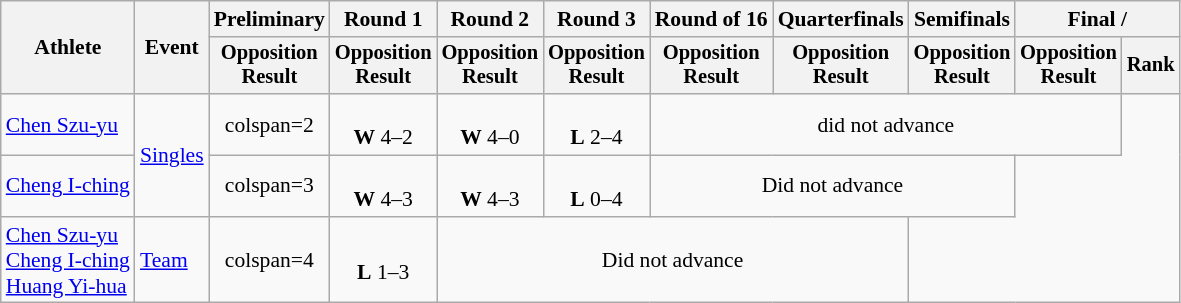<table class="wikitable" style="font-size:90%;">
<tr>
<th rowspan=2>Athlete</th>
<th rowspan=2>Event</th>
<th>Preliminary</th>
<th>Round 1</th>
<th>Round 2</th>
<th>Round 3</th>
<th>Round of 16</th>
<th>Quarterfinals</th>
<th>Semifinals</th>
<th colspan=2>Final / </th>
</tr>
<tr style="font-size:95%">
<th>Opposition<br>Result</th>
<th>Opposition<br>Result</th>
<th>Opposition<br>Result</th>
<th>Opposition<br>Result</th>
<th>Opposition<br>Result</th>
<th>Opposition<br>Result</th>
<th>Opposition<br>Result</th>
<th>Opposition<br>Result</th>
<th>Rank</th>
</tr>
<tr align=center>
<td align=left><a href='#'>Chen Szu-yu</a></td>
<td align=left rowspan=2><a href='#'>Singles</a></td>
<td>colspan=2 </td>
<td><br><strong>W</strong> 4–2</td>
<td><br><strong>W</strong> 4–0</td>
<td><br><strong>L</strong> 2–4</td>
<td colspan=4>did not advance</td>
</tr>
<tr align=center>
<td align=left><a href='#'>Cheng I-ching</a></td>
<td>colspan=3 </td>
<td><br><strong>W</strong> 4–3</td>
<td><br><strong>W</strong> 4–3</td>
<td><br><strong>L</strong> 0–4</td>
<td colspan=3>Did not advance</td>
</tr>
<tr align=center>
<td align=left><a href='#'>Chen Szu-yu</a><br><a href='#'>Cheng I-ching</a><br><a href='#'>Huang Yi-hua</a></td>
<td align=left><a href='#'>Team</a></td>
<td>colspan=4 </td>
<td><br><strong>L</strong> 1–3</td>
<td colspan=4>Did not advance</td>
</tr>
</table>
